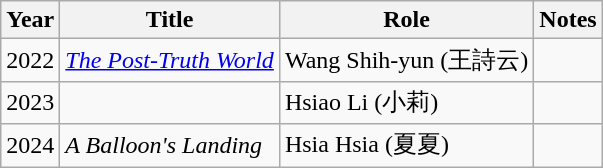<table class="wikitable">
<tr>
<th>Year</th>
<th>Title</th>
<th>Role</th>
<th>Notes</th>
</tr>
<tr>
<td>2022</td>
<td><em><a href='#'>The Post-Truth World</a></em></td>
<td>Wang Shih-yun (王詩云)</td>
<td></td>
</tr>
<tr>
<td>2023</td>
<td><em></em></td>
<td>Hsiao Li (小莉)</td>
<td></td>
</tr>
<tr>
<td>2024</td>
<td><em>A Balloon's Landing</em></td>
<td>Hsia Hsia (夏夏)</td>
<td></td>
</tr>
</table>
